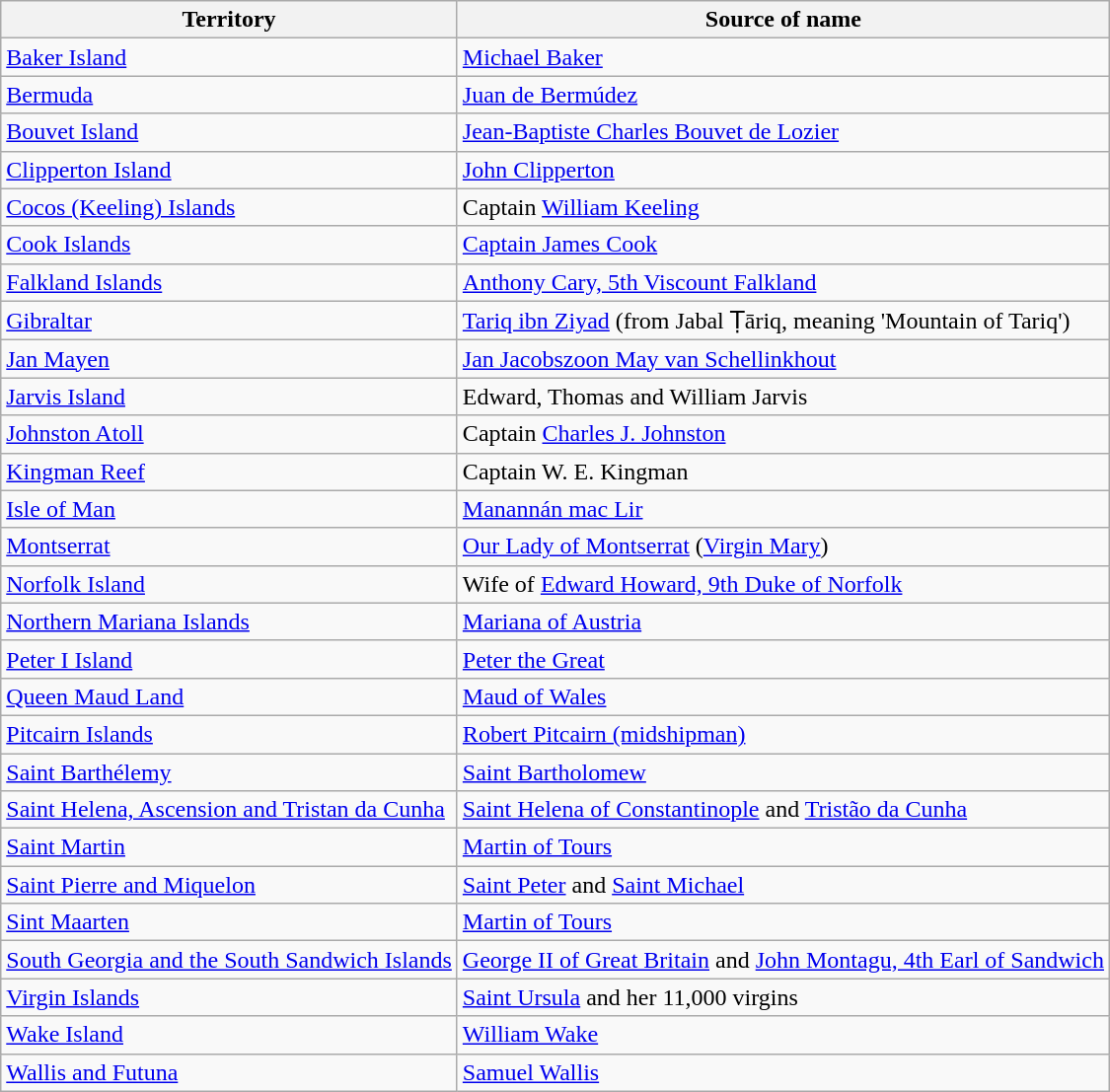<table class="wikitable">
<tr>
<th>Territory</th>
<th>Source of name</th>
</tr>
<tr>
<td><a href='#'>Baker Island</a></td>
<td><a href='#'>Michael Baker</a></td>
</tr>
<tr>
<td><a href='#'>Bermuda</a></td>
<td><a href='#'>Juan de Bermúdez</a></td>
</tr>
<tr>
<td><a href='#'>Bouvet Island</a></td>
<td><a href='#'>Jean-Baptiste Charles Bouvet de Lozier</a></td>
</tr>
<tr>
<td><a href='#'>Clipperton Island</a></td>
<td><a href='#'>John Clipperton</a></td>
</tr>
<tr>
<td><a href='#'>Cocos (Keeling) Islands</a></td>
<td>Captain <a href='#'>William Keeling</a></td>
</tr>
<tr>
<td><a href='#'>Cook Islands</a></td>
<td><a href='#'>Captain James Cook</a></td>
</tr>
<tr>
<td><a href='#'>Falkland Islands</a></td>
<td><a href='#'>Anthony Cary, 5th Viscount Falkland</a></td>
</tr>
<tr>
<td><a href='#'>Gibraltar</a></td>
<td><a href='#'>Tariq ibn Ziyad</a> (from Jabal Ṭāriq, meaning 'Mountain of Tariq')</td>
</tr>
<tr>
<td><a href='#'>Jan Mayen</a></td>
<td><a href='#'>Jan Jacobszoon May van Schellinkhout</a></td>
</tr>
<tr>
<td><a href='#'>Jarvis Island</a></td>
<td>Edward, Thomas and William Jarvis</td>
</tr>
<tr>
<td><a href='#'>Johnston Atoll</a></td>
<td>Captain <a href='#'>Charles J. Johnston</a></td>
</tr>
<tr>
<td><a href='#'>Kingman Reef</a></td>
<td>Captain W. E. Kingman</td>
</tr>
<tr>
<td><a href='#'>Isle of Man</a></td>
<td><a href='#'>Manannán mac Lir</a></td>
</tr>
<tr>
<td><a href='#'>Montserrat</a></td>
<td><a href='#'>Our Lady of Montserrat</a> (<a href='#'>Virgin Mary</a>)</td>
</tr>
<tr>
<td><a href='#'>Norfolk Island</a></td>
<td>Wife of <a href='#'>Edward Howard, 9th Duke of Norfolk</a></td>
</tr>
<tr>
<td><a href='#'>Northern Mariana Islands</a></td>
<td><a href='#'>Mariana of Austria</a></td>
</tr>
<tr>
<td><a href='#'>Peter I Island</a></td>
<td><a href='#'>Peter the Great</a></td>
</tr>
<tr>
<td><a href='#'>Queen Maud Land</a></td>
<td><a href='#'>Maud of Wales</a></td>
</tr>
<tr>
<td><a href='#'>Pitcairn Islands</a></td>
<td><a href='#'>Robert Pitcairn (midshipman)</a></td>
</tr>
<tr>
<td><a href='#'>Saint Barthélemy</a></td>
<td><a href='#'>Saint Bartholomew</a></td>
</tr>
<tr>
<td><a href='#'>Saint Helena, Ascension and Tristan da Cunha</a></td>
<td><a href='#'>Saint Helena of Constantinople</a> and <a href='#'>Tristão da Cunha</a></td>
</tr>
<tr>
<td><a href='#'>Saint Martin</a></td>
<td><a href='#'>Martin of Tours</a></td>
</tr>
<tr>
<td><a href='#'>Saint Pierre and Miquelon</a></td>
<td><a href='#'>Saint Peter</a> and <a href='#'>Saint Michael</a></td>
</tr>
<tr>
<td><a href='#'>Sint Maarten</a></td>
<td><a href='#'>Martin of Tours</a></td>
</tr>
<tr>
<td><a href='#'>South Georgia and the South Sandwich Islands</a></td>
<td><a href='#'>George II of Great Britain</a> and <a href='#'>John Montagu, 4th Earl of Sandwich</a></td>
</tr>
<tr>
<td><a href='#'>Virgin Islands</a></td>
<td><a href='#'>Saint Ursula</a> and her 11,000 virgins</td>
</tr>
<tr>
<td><a href='#'>Wake Island</a></td>
<td><a href='#'>William Wake</a></td>
</tr>
<tr>
<td><a href='#'>Wallis and Futuna</a></td>
<td><a href='#'>Samuel Wallis</a></td>
</tr>
</table>
